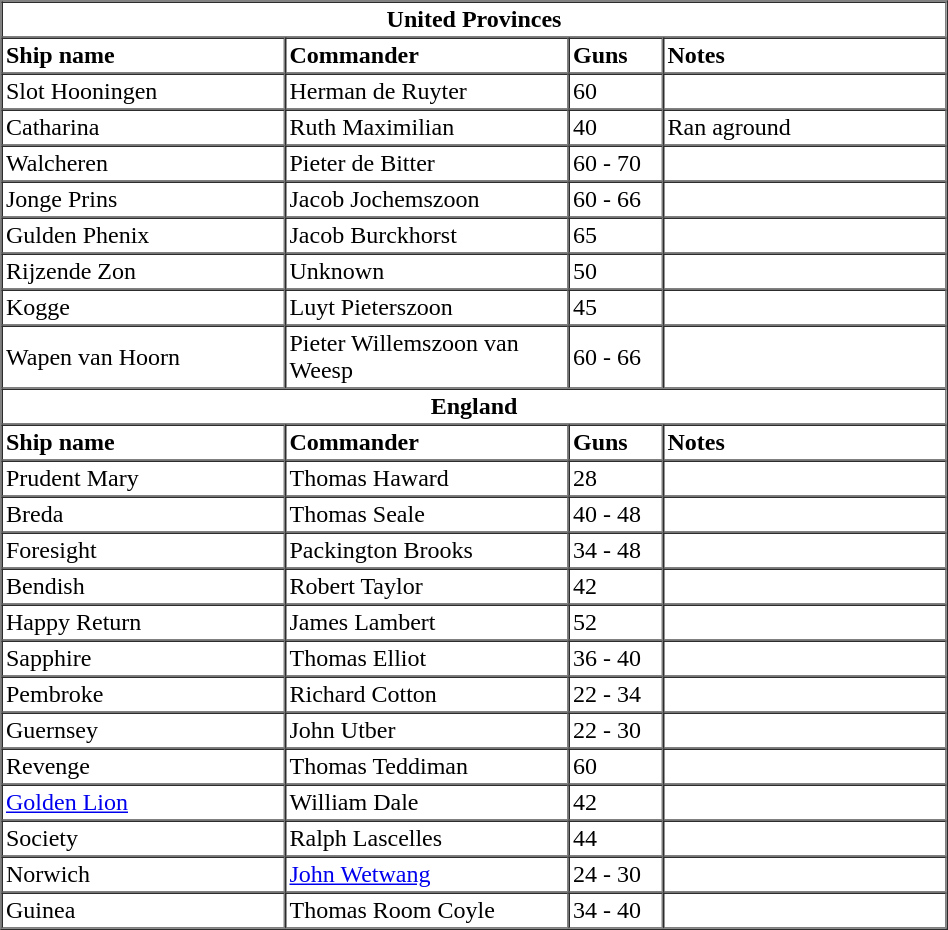<table cellpadding="2" cellspacing="0" border="1" style="margin:auto; width:50%; float:margin-left:0.5em;">
<tr>
<td colspan="4"  style="text-align:center; background:white;"><strong>United Provinces</strong><br></td>
</tr>
<tr>
<td style="width:30%;"><strong>Ship name</strong></td>
<td style="width:30%;"><strong>Commander</strong></td>
<td style="width:10%;"><strong>Guns</strong></td>
<td style="width:30%;"><strong>Notes</strong></td>
</tr>
<tr>
<td>Slot Hooningen</td>
<td>Herman de Ruyter</td>
<td>60</td>
<td></td>
</tr>
<tr>
<td>Catharina</td>
<td>Ruth Maximilian</td>
<td>40</td>
<td>Ran aground</td>
</tr>
<tr>
<td>Walcheren</td>
<td>Pieter de Bitter</td>
<td>60 - 70</td>
<td></td>
</tr>
<tr>
<td>Jonge Prins</td>
<td>Jacob Jochemszoon</td>
<td>60 - 66</td>
<td></td>
</tr>
<tr>
<td>Gulden Phenix</td>
<td>Jacob Burckhorst</td>
<td>65</td>
<td></td>
</tr>
<tr>
<td>Rijzende Zon</td>
<td>Unknown</td>
<td>50</td>
<td></td>
</tr>
<tr>
<td>Kogge</td>
<td>Luyt Pieterszoon</td>
<td>45</td>
<td></td>
</tr>
<tr>
<td>Wapen van Hoorn</td>
<td>Pieter Willemszoon van Weesp</td>
<td>60 - 66</td>
<td></td>
</tr>
<tr>
<td colspan="4"  style="text-align:center; background:white;"><span><strong>England</strong></span><br></td>
</tr>
<tr>
<td><strong>Ship name</strong></td>
<td><strong>Commander</strong></td>
<td><strong>Guns</strong></td>
<td><strong>Notes</strong></td>
</tr>
<tr>
<td>Prudent Mary</td>
<td>Thomas Haward</td>
<td>28</td>
<td></td>
</tr>
<tr>
<td>Breda</td>
<td>Thomas Seale</td>
<td>40 - 48</td>
<td></td>
</tr>
<tr>
<td>Foresight</td>
<td>Packington Brooks</td>
<td>34 - 48</td>
<td></td>
</tr>
<tr>
<td>Bendish</td>
<td>Robert Taylor</td>
<td>42</td>
<td></td>
</tr>
<tr>
<td>Happy Return</td>
<td>James Lambert</td>
<td>52</td>
<td></td>
</tr>
<tr>
<td>Sapphire</td>
<td>Thomas Elliot</td>
<td>36 - 40</td>
<td></td>
</tr>
<tr>
<td>Pembroke</td>
<td>Richard Cotton</td>
<td>22 - 34</td>
<td></td>
</tr>
<tr>
<td>Guernsey</td>
<td>John Utber</td>
<td>22 - 30</td>
<td></td>
</tr>
<tr>
<td>Revenge</td>
<td>Thomas Teddiman</td>
<td>60</td>
<td></td>
</tr>
<tr>
<td><a href='#'>Golden Lion</a></td>
<td>William Dale</td>
<td>42</td>
<td></td>
</tr>
<tr>
<td>Society</td>
<td>Ralph Lascelles</td>
<td>44</td>
<td></td>
</tr>
<tr>
<td>Norwich</td>
<td><a href='#'>John Wetwang</a></td>
<td>24 - 30</td>
<td></td>
</tr>
<tr>
<td>Guinea</td>
<td>Thomas Room Coyle</td>
<td>34 - 40</td>
<td></td>
</tr>
</table>
